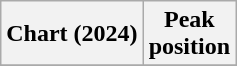<table class="wikitable sortable plainrowheaders">
<tr>
<th scope="col">Chart (2024)</th>
<th scope="col">Peak<br>position</th>
</tr>
<tr>
</tr>
</table>
